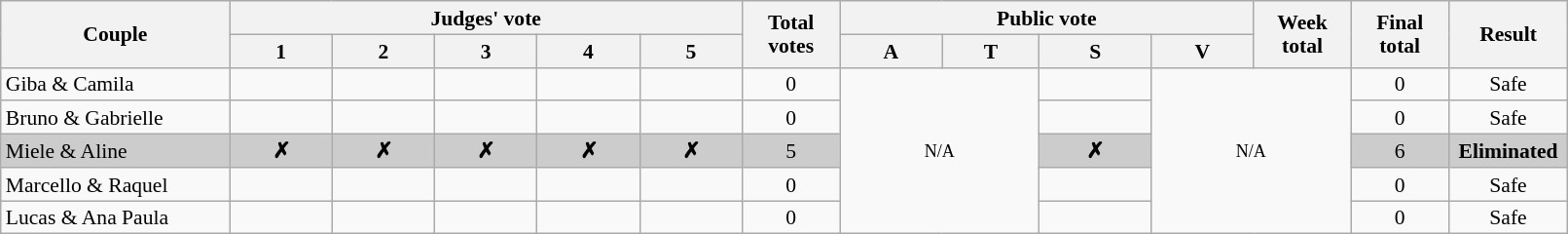<table class="wikitable" style="font-size:90%; line-height:16px; text-align:center" width="85%">
<tr>
<th rowspan=2 width=150>Couple</th>
<th colspan=5 width=185>Judges' vote</th>
<th rowspan=2 width=060>Total votes</th>
<th colspan=4 width=148>Public vote</th>
<th rowspan=2 width=060>Week total</th>
<th rowspan=2 width=060>Final total</th>
<th rowspan=2 width=075>Result</th>
</tr>
<tr>
<th>1</th>
<th>2</th>
<th>3</th>
<th>4</th>
<th>5</th>
<th>A</th>
<th>T</th>
<th>S</th>
<th>V</th>
</tr>
<tr>
<td align="left">Giba & Camila</td>
<td></td>
<td></td>
<td></td>
<td></td>
<td></td>
<td>0</td>
<td rowspan=5 colspan=2><small>N/A</small></td>
<td></td>
<td rowspan=5 colspan=2><small>N/A</small></td>
<td>0</td>
<td>Safe</td>
</tr>
<tr>
<td align="left">Bruno & Gabrielle</td>
<td></td>
<td></td>
<td></td>
<td></td>
<td></td>
<td>0</td>
<td></td>
<td>0</td>
<td>Safe</td>
</tr>
<tr bgcolor="CCCCCC">
<td align="left">Miele & Aline</td>
<td><strong>✗</strong></td>
<td><strong>✗</strong></td>
<td><strong>✗</strong></td>
<td><strong>✗</strong></td>
<td><strong>✗</strong></td>
<td>5</td>
<td><strong>✗</strong></td>
<td>6</td>
<td><strong>Eliminated</strong></td>
</tr>
<tr>
<td align="left">Marcello & Raquel</td>
<td></td>
<td></td>
<td></td>
<td></td>
<td></td>
<td>0</td>
<td></td>
<td>0</td>
<td>Safe</td>
</tr>
<tr>
<td align="left">Lucas & Ana Paula</td>
<td></td>
<td></td>
<td></td>
<td></td>
<td></td>
<td>0</td>
<td></td>
<td>0</td>
<td>Safe</td>
</tr>
</table>
